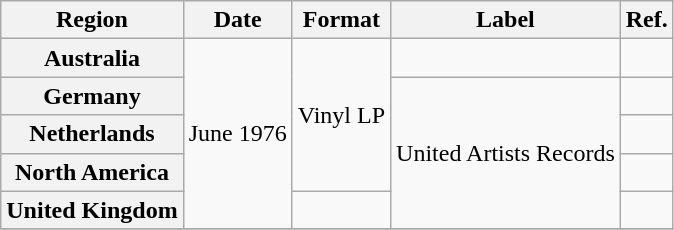<table class="wikitable plainrowheaders">
<tr>
<th scope="col">Region</th>
<th scope="col">Date</th>
<th scope="col">Format</th>
<th scope="col">Label</th>
<th scope="col">Ref.</th>
</tr>
<tr>
<th scope="row">Australia</th>
<td rowspan="5">June 1976</td>
<td rowspan="4">Vinyl LP</td>
<td></td>
<td></td>
</tr>
<tr>
<th scope="row">Germany</th>
<td rowspan="4">United Artists Records</td>
<td></td>
</tr>
<tr>
<th scope="row">Netherlands</th>
<td></td>
</tr>
<tr>
<th scope="row">North America</th>
<td></td>
</tr>
<tr>
<th scope="row">United Kingdom</th>
<td></td>
<td></td>
</tr>
<tr>
</tr>
</table>
